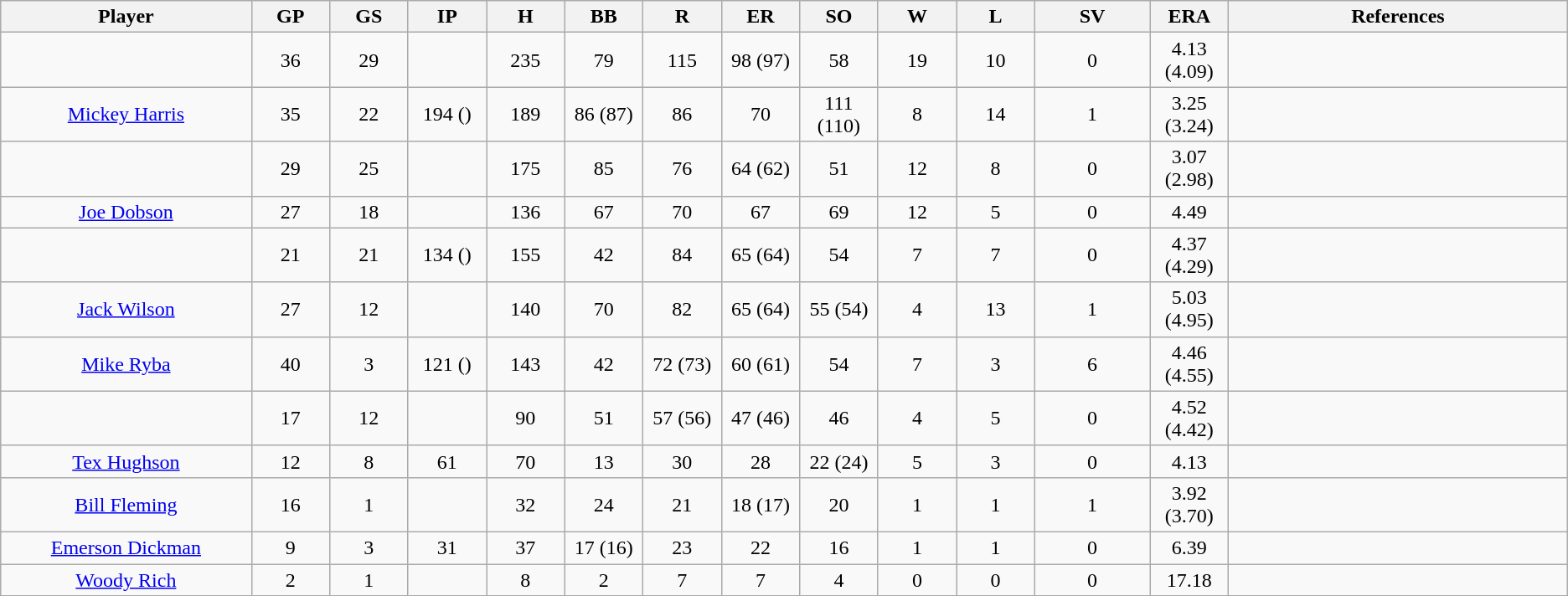<table class="wikitable sortable" style="text-align:center">
<tr>
<th width="16%">Player</th>
<th width="5%">GP</th>
<th width="5%">GS</th>
<th width="5%">IP</th>
<th width="5%">H</th>
<th width="5%">BB</th>
<th width="5%">R</th>
<th width="5%">ER</th>
<th width="5%">SO</th>
<th width="5%">W</th>
<th width="5%">L</th>
<th>SV</th>
<th width="5%">ERA</th>
<th>References</th>
</tr>
<tr>
<td></td>
<td>36</td>
<td>29</td>
<td></td>
<td>235</td>
<td>79</td>
<td>115</td>
<td>98 (97)</td>
<td>58</td>
<td>19</td>
<td>10</td>
<td>0</td>
<td>4.13 (4.09)</td>
<td></td>
</tr>
<tr>
<td><a href='#'>Mickey Harris</a></td>
<td>35</td>
<td>22</td>
<td>194 ()</td>
<td>189</td>
<td>86 (87)</td>
<td>86</td>
<td>70</td>
<td>111 (110)</td>
<td>8</td>
<td>14</td>
<td>1</td>
<td>3.25 (3.24)</td>
<td></td>
</tr>
<tr>
<td></td>
<td>29</td>
<td>25</td>
<td></td>
<td>175</td>
<td>85</td>
<td>76</td>
<td>64 (62)</td>
<td>51</td>
<td>12</td>
<td>8</td>
<td>0</td>
<td>3.07 (2.98)</td>
<td></td>
</tr>
<tr>
<td><a href='#'>Joe Dobson</a></td>
<td>27</td>
<td>18</td>
<td></td>
<td>136</td>
<td>67</td>
<td>70</td>
<td>67</td>
<td>69</td>
<td>12</td>
<td>5</td>
<td>0</td>
<td>4.49</td>
<td></td>
</tr>
<tr>
<td></td>
<td>21</td>
<td>21</td>
<td>134 ()</td>
<td>155</td>
<td>42</td>
<td>84</td>
<td>65 (64)</td>
<td>54</td>
<td>7</td>
<td>7</td>
<td>0</td>
<td>4.37 (4.29)</td>
<td></td>
</tr>
<tr>
<td><a href='#'>Jack Wilson</a></td>
<td>27</td>
<td>12</td>
<td></td>
<td>140</td>
<td>70</td>
<td>82</td>
<td>65 (64)</td>
<td>55 (54)</td>
<td>4</td>
<td>13</td>
<td>1</td>
<td>5.03 (4.95)</td>
<td></td>
</tr>
<tr>
<td><a href='#'>Mike Ryba</a></td>
<td>40</td>
<td>3</td>
<td>121 ()</td>
<td>143</td>
<td>42</td>
<td>72 (73)</td>
<td>60 (61)</td>
<td>54</td>
<td>7</td>
<td>3</td>
<td>6</td>
<td>4.46 (4.55)</td>
<td></td>
</tr>
<tr>
<td></td>
<td>17</td>
<td>12</td>
<td></td>
<td>90</td>
<td>51</td>
<td>57 (56)</td>
<td>47 (46)</td>
<td>46</td>
<td>4</td>
<td>5</td>
<td>0</td>
<td>4.52 (4.42)</td>
<td></td>
</tr>
<tr>
<td><a href='#'>Tex Hughson</a></td>
<td>12</td>
<td>8</td>
<td>61</td>
<td>70</td>
<td>13</td>
<td>30</td>
<td>28</td>
<td>22 (24)</td>
<td>5</td>
<td>3</td>
<td>0</td>
<td>4.13</td>
<td></td>
</tr>
<tr>
<td><a href='#'>Bill Fleming</a></td>
<td>16</td>
<td>1</td>
<td></td>
<td>32</td>
<td>24</td>
<td>21</td>
<td>18 (17)</td>
<td>20</td>
<td>1</td>
<td>1</td>
<td>1</td>
<td>3.92 (3.70)</td>
<td></td>
</tr>
<tr>
<td><a href='#'>Emerson Dickman</a></td>
<td>9</td>
<td>3</td>
<td>31</td>
<td>37</td>
<td>17 (16)</td>
<td>23</td>
<td>22</td>
<td>16</td>
<td>1</td>
<td>1</td>
<td>0</td>
<td>6.39</td>
<td></td>
</tr>
<tr>
<td><a href='#'>Woody Rich</a></td>
<td>2</td>
<td>1</td>
<td></td>
<td>8</td>
<td>2</td>
<td>7</td>
<td>7</td>
<td>4</td>
<td>0</td>
<td>0</td>
<td>0</td>
<td>17.18</td>
<td></td>
</tr>
</table>
